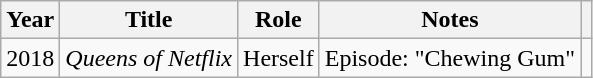<table class="wikitable plainrowheaders sortable">
<tr>
<th scope="col">Year</th>
<th scope="col">Title</th>
<th scope="col">Role</th>
<th scope="col">Notes</th>
<th style="text-align: center;" class="unsortable"></th>
</tr>
<tr>
<td>2018</td>
<td><em>Queens of Netflix</em></td>
<td>Herself</td>
<td>Episode: "Chewing Gum"</td>
<td style="text-align: center;"></td>
</tr>
</table>
